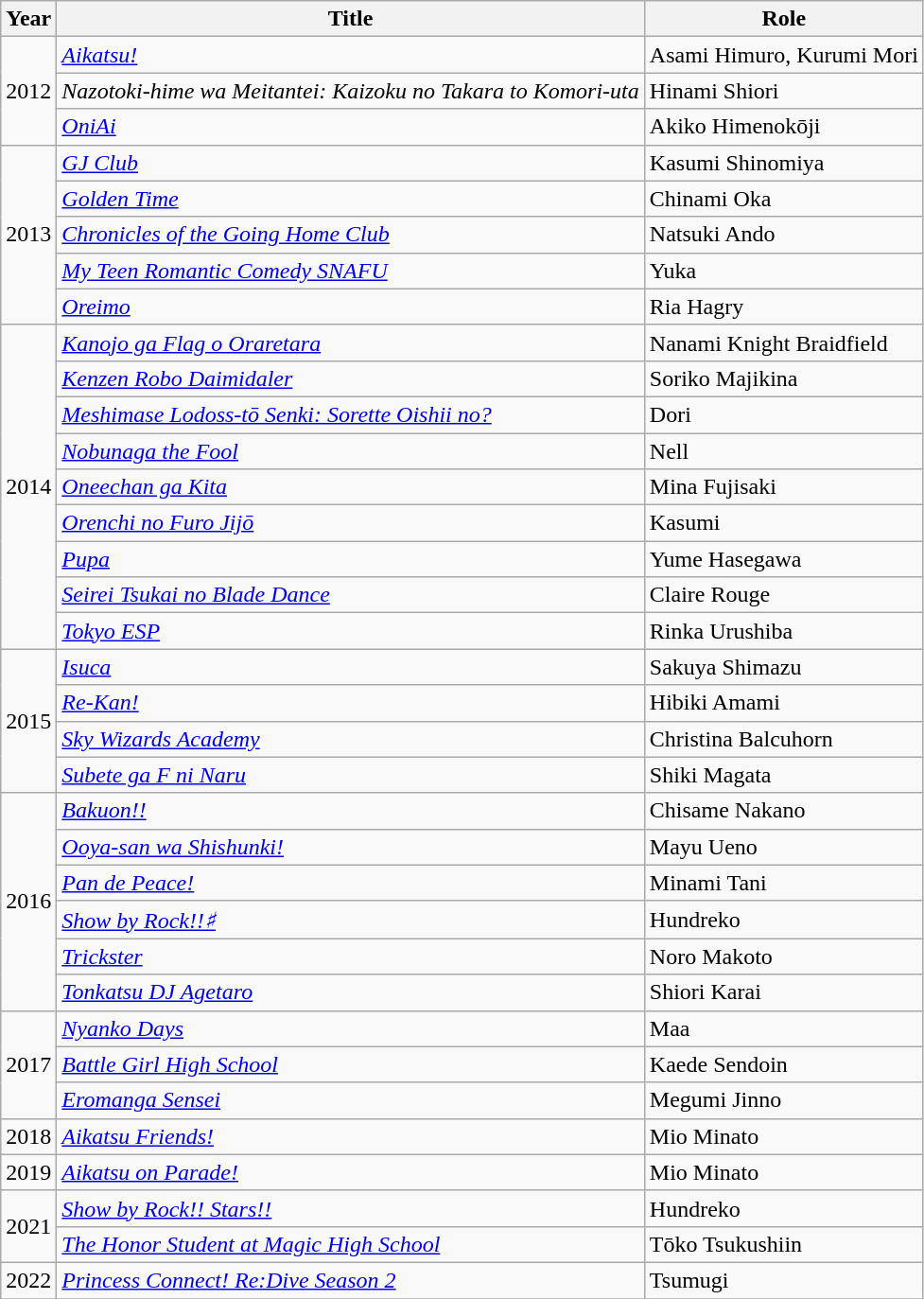<table class="wikitable">
<tr>
<th>Year</th>
<th>Title</th>
<th>Role</th>
</tr>
<tr>
<td rowspan="3">2012</td>
<td><em><a href='#'>Aikatsu!</a></em></td>
<td>Asami Himuro, Kurumi Mori</td>
</tr>
<tr>
<td><em>Nazotoki-hime wa Meitantei: Kaizoku no Takara to Komori-uta</em></td>
<td>Hinami Shiori</td>
</tr>
<tr>
<td><em><a href='#'>OniAi</a></em></td>
<td>Akiko Himenokōji</td>
</tr>
<tr>
<td rowspan="5">2013</td>
<td><em><a href='#'>GJ Club</a></em></td>
<td>Kasumi Shinomiya</td>
</tr>
<tr>
<td><em><a href='#'>Golden Time</a></em></td>
<td>Chinami Oka</td>
</tr>
<tr>
<td><em><a href='#'>Chronicles of the Going Home Club</a></em></td>
<td>Natsuki Ando</td>
</tr>
<tr>
<td><em><a href='#'>My Teen Romantic Comedy SNAFU</a></em></td>
<td>Yuka</td>
</tr>
<tr>
<td><em><a href='#'>Oreimo</a></em></td>
<td>Ria Hagry</td>
</tr>
<tr>
<td rowspan="9">2014</td>
<td><em><a href='#'>Kanojo ga Flag o Oraretara</a></em></td>
<td>Nanami Knight Braidfield</td>
</tr>
<tr>
<td><em><a href='#'>Kenzen Robo Daimidaler</a></em></td>
<td>Soriko Majikina</td>
</tr>
<tr>
<td><em><a href='#'>Meshimase Lodoss-tō Senki: Sorette Oishii no?</a></em></td>
<td>Dori</td>
</tr>
<tr>
<td><em><a href='#'>Nobunaga the Fool</a></em></td>
<td>Nell</td>
</tr>
<tr>
<td><em><a href='#'>Oneechan ga Kita</a></em></td>
<td>Mina Fujisaki</td>
</tr>
<tr>
<td><em><a href='#'>Orenchi no Furo Jijō</a></em></td>
<td>Kasumi</td>
</tr>
<tr>
<td><em><a href='#'>Pupa</a></em></td>
<td>Yume Hasegawa</td>
</tr>
<tr>
<td><em><a href='#'>Seirei Tsukai no Blade Dance</a></em></td>
<td>Claire Rouge</td>
</tr>
<tr>
<td><em><a href='#'>Tokyo ESP</a></em></td>
<td>Rinka Urushiba</td>
</tr>
<tr>
<td rowspan="4">2015</td>
<td><em><a href='#'>Isuca</a></em></td>
<td>Sakuya Shimazu</td>
</tr>
<tr>
<td><em><a href='#'>Re-Kan!</a></em></td>
<td>Hibiki Amami</td>
</tr>
<tr>
<td><em><a href='#'>Sky Wizards Academy</a></em></td>
<td>Christina Balcuhorn</td>
</tr>
<tr>
<td><em><a href='#'>Subete ga F ni Naru</a></em></td>
<td>Shiki Magata</td>
</tr>
<tr>
<td rowspan="6">2016</td>
<td><em><a href='#'>Bakuon!!</a></em></td>
<td>Chisame Nakano</td>
</tr>
<tr>
<td><em><a href='#'>Ooya-san wa Shishunki!</a></em></td>
<td>Mayu Ueno</td>
</tr>
<tr>
<td><em><a href='#'>Pan de Peace!</a></em></td>
<td>Minami Tani</td>
</tr>
<tr>
<td><em><a href='#'>Show by Rock!!♯</a></em></td>
<td>Hundreko</td>
</tr>
<tr>
<td><em><a href='#'>Trickster</a></em></td>
<td>Noro Makoto</td>
</tr>
<tr>
<td><em><a href='#'>Tonkatsu DJ Agetaro</a></em></td>
<td>Shiori Karai</td>
</tr>
<tr>
<td rowspan="3">2017</td>
<td><em><a href='#'>Nyanko Days</a></em></td>
<td>Maa</td>
</tr>
<tr>
<td><em><a href='#'>Battle Girl High School</a></em></td>
<td>Kaede Sendoin</td>
</tr>
<tr>
<td><em><a href='#'>Eromanga Sensei</a></em></td>
<td>Megumi Jinno</td>
</tr>
<tr>
<td rowspan="1">2018</td>
<td><em><a href='#'>Aikatsu Friends!</a></em></td>
<td>Mio Minato</td>
</tr>
<tr>
<td rowspan="1">2019</td>
<td><em><a href='#'>Aikatsu on Parade!</a></em></td>
<td>Mio Minato</td>
</tr>
<tr>
<td rowspan="2">2021</td>
<td><em><a href='#'>Show by Rock!! Stars!!</a></em></td>
<td>Hundreko</td>
</tr>
<tr>
<td><em><a href='#'>The Honor Student at Magic High School</a></em></td>
<td>Tōko Tsukushiin</td>
</tr>
<tr>
<td rowspan="1">2022</td>
<td><em><a href='#'>Princess Connect! Re:Dive Season 2</a></em></td>
<td>Tsumugi</td>
</tr>
<tr>
</tr>
</table>
